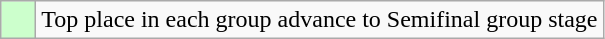<table class="wikitable">
<tr>
<td style="background:#cfc;">    </td>
<td>Top place in each group advance to Semifinal group stage</td>
</tr>
</table>
